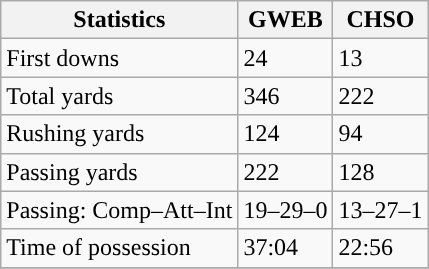<table class="wikitable" style="float: left;">
<tr>
<th>Statistics</th>
<th>GWEB</th>
<th>CHSO</th>
</tr>
<tr>
<td>First downs</td>
<td>24</td>
<td>13</td>
</tr>
<tr>
<td>Total yards</td>
<td>346</td>
<td>222</td>
</tr>
<tr>
<td>Rushing yards</td>
<td>124</td>
<td>94</td>
</tr>
<tr>
<td>Passing yards</td>
<td>222</td>
<td>128</td>
</tr>
<tr>
<td>Passing: Comp–Att–Int</td>
<td>19–29–0</td>
<td>13–27–1</td>
</tr>
<tr>
<td>Time of possession</td>
<td>37:04</td>
<td>22:56</td>
</tr>
<tr>
</tr>
</table>
